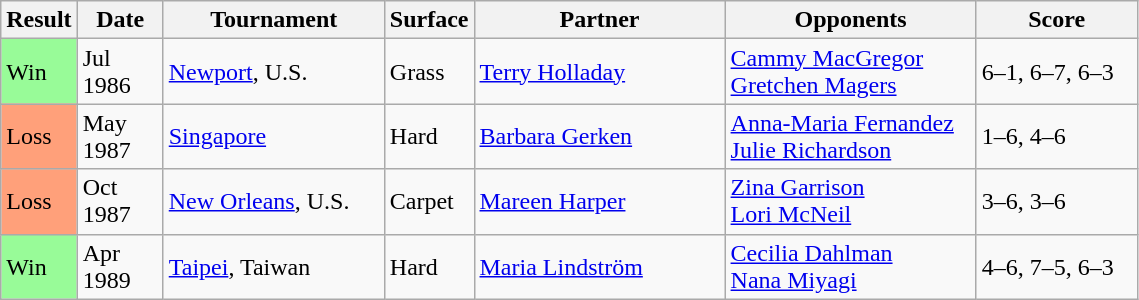<table class="sortable wikitable">
<tr>
<th>Result</th>
<th style="width:50px">Date</th>
<th style="width:140px">Tournament</th>
<th style="width:50px">Surface</th>
<th style="width:160px">Partner</th>
<th style="width:160px">Opponents</th>
<th style="width:100px" class="unsortable">Score</th>
</tr>
<tr>
<td style="background:#98fb98;">Win</td>
<td>Jul 1986</td>
<td><a href='#'>Newport</a>, U.S.</td>
<td>Grass</td>
<td> <a href='#'>Terry Holladay</a></td>
<td> <a href='#'>Cammy MacGregor</a> <br>  <a href='#'>Gretchen Magers</a></td>
<td>6–1, 6–7, 6–3</td>
</tr>
<tr>
<td style="background:#ffa07a;">Loss</td>
<td>May 1987</td>
<td><a href='#'>Singapore</a></td>
<td>Hard</td>
<td> <a href='#'>Barbara Gerken</a></td>
<td> <a href='#'>Anna-Maria Fernandez</a> <br>  <a href='#'>Julie Richardson</a></td>
<td>1–6, 4–6</td>
</tr>
<tr>
<td style="background:#ffa07a;">Loss</td>
<td>Oct 1987</td>
<td><a href='#'>New Orleans</a>, U.S.</td>
<td>Carpet</td>
<td> <a href='#'>Mareen Harper</a></td>
<td> <a href='#'>Zina Garrison</a> <br>  <a href='#'>Lori McNeil</a></td>
<td>3–6, 3–6</td>
</tr>
<tr>
<td style="background:#98fb98;">Win</td>
<td>Apr 1989</td>
<td><a href='#'>Taipei</a>, Taiwan</td>
<td>Hard</td>
<td> <a href='#'>Maria Lindström</a></td>
<td> <a href='#'>Cecilia Dahlman</a> <br>  <a href='#'>Nana Miyagi</a></td>
<td>4–6, 7–5, 6–3</td>
</tr>
</table>
